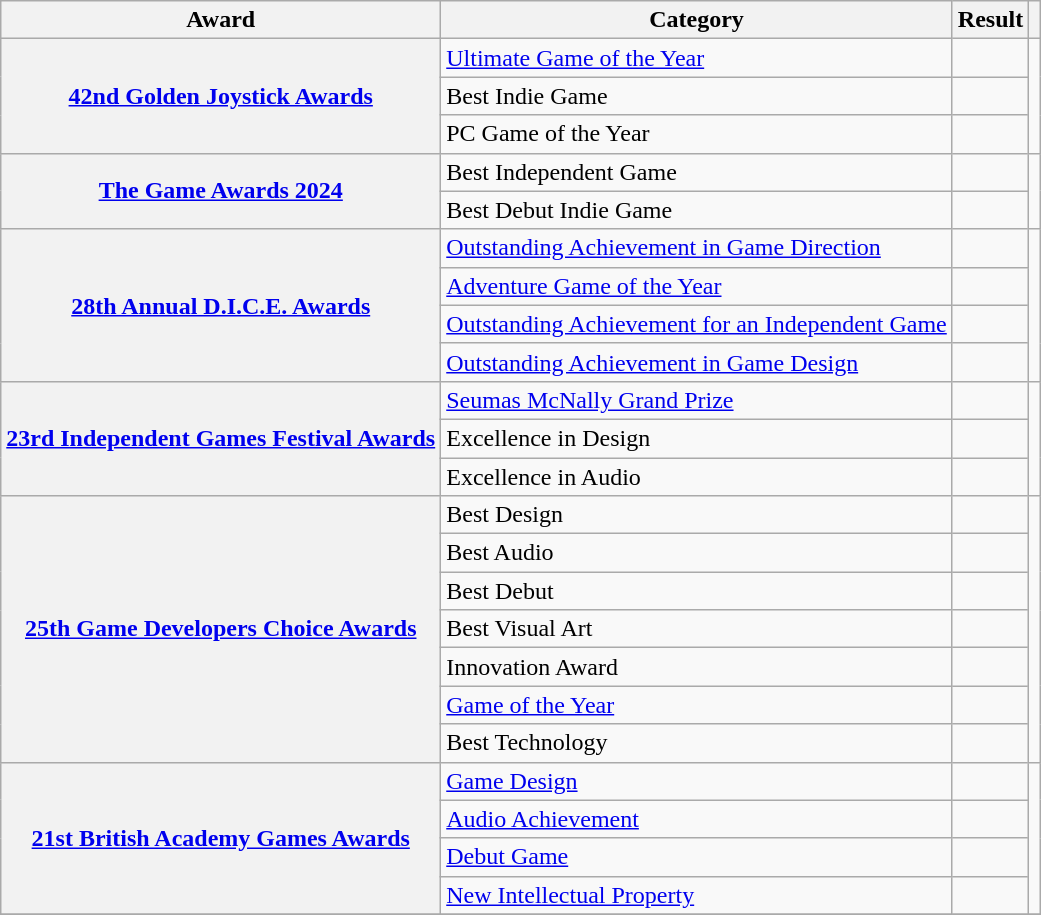<table class="wikitable plainrowheaders sortable" width="auto">
<tr>
<th scope="col">Award</th>
<th scope="col">Category</th>
<th scope="col">Result</th>
<th scope="col" class="unsortable"></th>
</tr>
<tr>
<th scope="rowgroup" rowspan="3"><a href='#'>42nd Golden Joystick Awards</a></th>
<td><a href='#'>Ultimate Game of the Year</a></td>
<td></td>
<td rowspan="3" style="text-align:center;"></td>
</tr>
<tr>
<td>Best Indie Game</td>
<td></td>
</tr>
<tr>
<td>PC Game of the Year</td>
<td></td>
</tr>
<tr>
<th scope="rowgroup" rowspan="2"><a href='#'>The Game Awards 2024</a></th>
<td>Best Independent Game</td>
<td></td>
<td rowspan="2" style="text-align:center;"></td>
</tr>
<tr>
<td>Best Debut Indie Game</td>
<td></td>
</tr>
<tr>
<th scope="rowgroup" rowspan="4"><a href='#'>28th Annual D.I.C.E. Awards</a></th>
<td><a href='#'>Outstanding Achievement in Game Direction</a></td>
<td></td>
<td rowspan="4" style="text-align:center;"></td>
</tr>
<tr>
<td><a href='#'>Adventure Game of the Year</a></td>
<td></td>
</tr>
<tr>
<td><a href='#'>Outstanding Achievement for an Independent Game</a></td>
<td></td>
</tr>
<tr>
<td><a href='#'>Outstanding Achievement in Game Design</a></td>
<td></td>
</tr>
<tr>
<th scope="rowgroup" rowspan="3"><a href='#'>23rd Independent Games Festival Awards</a></th>
<td><a href='#'>Seumas McNally Grand Prize</a></td>
<td></td>
<td rowspan="3" style="text-align:center;"></td>
</tr>
<tr>
<td>Excellence in Design</td>
<td></td>
</tr>
<tr>
<td>Excellence in Audio</td>
<td></td>
</tr>
<tr>
<th scope="rowgroup" rowspan="7"><a href='#'>25th Game Developers Choice Awards</a></th>
<td>Best Design</td>
<td></td>
<td rowspan="7" style="text-align: center;"></td>
</tr>
<tr>
<td>Best Audio</td>
<td></td>
</tr>
<tr>
<td>Best Debut</td>
<td></td>
</tr>
<tr>
<td>Best Visual Art</td>
<td></td>
</tr>
<tr>
<td>Innovation Award</td>
<td></td>
</tr>
<tr>
<td><a href='#'>Game of the Year</a></td>
<td></td>
</tr>
<tr>
<td>Best Technology</td>
<td></td>
</tr>
<tr>
<th scope="rowgroup" rowspan="4"><a href='#'>21st British Academy Games Awards</a></th>
<td><a href='#'>Game Design</a></td>
<td></td>
<td align="center" rowspan="4"></td>
</tr>
<tr>
<td><a href='#'>Audio Achievement</a></td>
<td></td>
</tr>
<tr>
<td><a href='#'>Debut Game</a></td>
<td></td>
</tr>
<tr>
<td><a href='#'>New Intellectual Property</a></td>
<td></td>
</tr>
<tr>
</tr>
</table>
